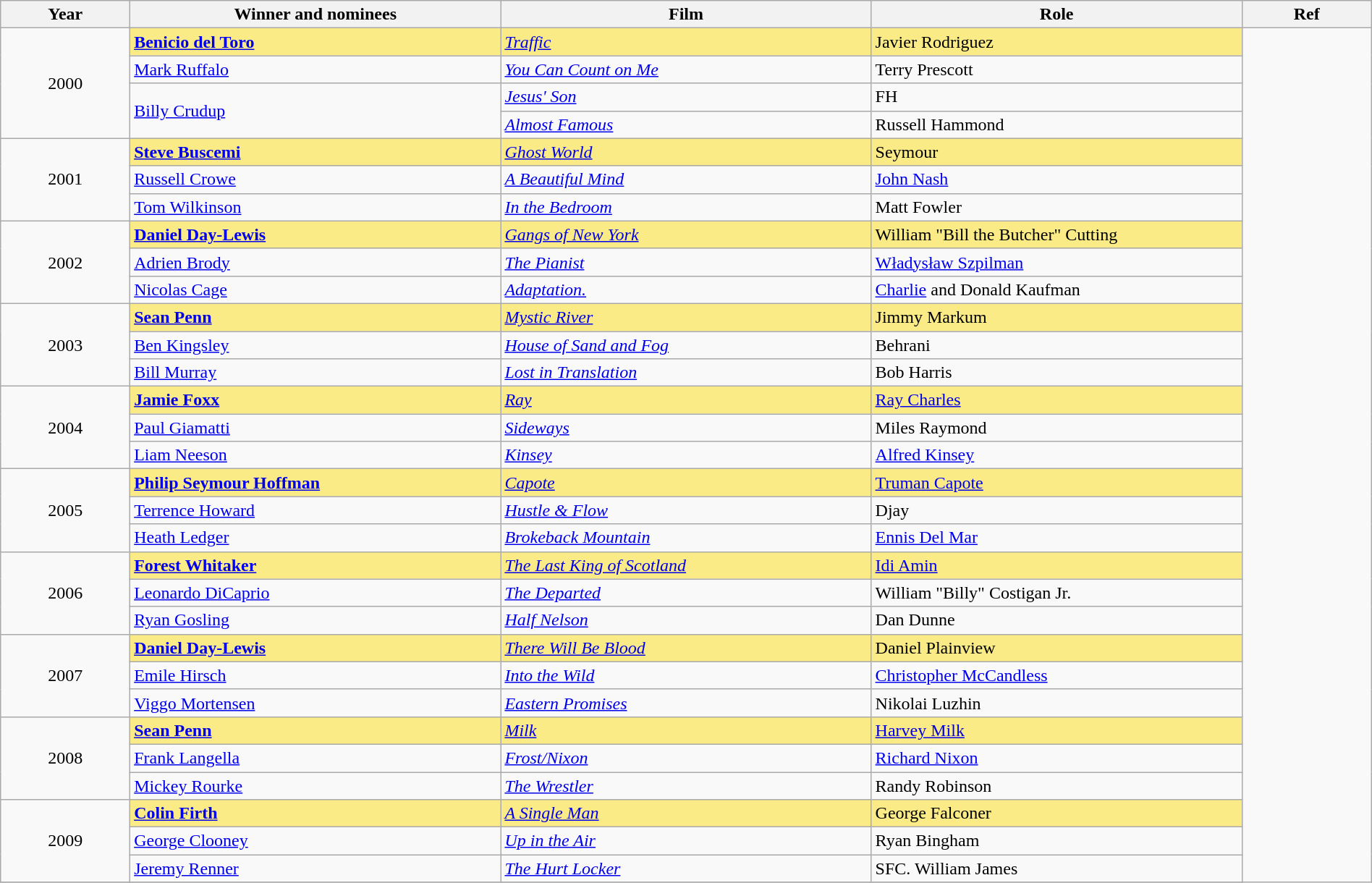<table class="wikitable" width="100%" cellpadding="5">
<tr>
<th width="100"><strong>Year</strong></th>
<th width="300"><strong>Winner and nominees</strong></th>
<th width="300"><strong>Film</strong></th>
<th width="300"><strong>Role</strong></th>
<th width="100"><strong>Ref</strong></th>
</tr>
<tr>
<td rowspan="4" style="text-align:center;">2000</td>
<td style="background:#FAEB86;"><strong><a href='#'>Benicio del Toro</a></strong></td>
<td style="background:#FAEB86;"><em><a href='#'>Traffic</a></em></td>
<td style="background:#FAEB86;">Javier Rodriguez</td>
</tr>
<tr>
<td><a href='#'>Mark Ruffalo</a></td>
<td><em><a href='#'>You Can Count on Me</a></em></td>
<td>Terry Prescott</td>
</tr>
<tr>
<td rowspan="2"><a href='#'>Billy Crudup</a></td>
<td><em><a href='#'>Jesus' Son</a></em></td>
<td>FH</td>
</tr>
<tr>
<td><em><a href='#'>Almost Famous</a></em></td>
<td>Russell Hammond</td>
</tr>
<tr>
<td rowspan="3" style="text-align:center;">2001</td>
<td style="background:#FAEB86;"><strong> <a href='#'>Steve Buscemi</a></strong></td>
<td style="background:#FAEB86;"><em><a href='#'>Ghost World</a></em></td>
<td style="background:#FAEB86;">Seymour</td>
</tr>
<tr>
<td><a href='#'>Russell Crowe</a></td>
<td><em><a href='#'>A Beautiful Mind</a></em></td>
<td><a href='#'>John Nash</a></td>
</tr>
<tr>
<td><a href='#'>Tom Wilkinson</a></td>
<td><em><a href='#'>In the Bedroom</a></em></td>
<td>Matt Fowler</td>
</tr>
<tr>
<td rowspan="3" style="text-align:center;">2002</td>
<td style="background:#FAEB86;"><strong><a href='#'>Daniel Day-Lewis</a></strong></td>
<td style="background:#FAEB86;"><em><a href='#'>Gangs of New York</a></em></td>
<td style="background:#FAEB86;">William "Bill the Butcher" Cutting</td>
</tr>
<tr>
<td><a href='#'>Adrien Brody</a></td>
<td><em><a href='#'>The Pianist</a></em></td>
<td><a href='#'>Władysław Szpilman</a></td>
</tr>
<tr>
<td><a href='#'>Nicolas Cage</a></td>
<td><em><a href='#'>Adaptation.</a></em></td>
<td><a href='#'>Charlie</a> and Donald Kaufman</td>
</tr>
<tr>
<td rowspan="3" style="text-align:center;">2003</td>
<td style="background:#FAEB86;"><strong><a href='#'>Sean Penn</a></strong></td>
<td style="background:#FAEB86;"><em><a href='#'>Mystic River</a></em></td>
<td style="background:#FAEB86;">Jimmy Markum</td>
</tr>
<tr>
<td><a href='#'>Ben Kingsley</a></td>
<td><em><a href='#'>House of Sand and Fog</a></em></td>
<td>Behrani</td>
</tr>
<tr>
<td><a href='#'>Bill Murray</a></td>
<td><em><a href='#'>Lost in Translation</a></em></td>
<td>Bob Harris</td>
</tr>
<tr>
<td rowspan="3" style="text-align:center;">2004</td>
<td style="background:#FAEB86;"><strong> <a href='#'>Jamie Foxx</a></strong></td>
<td style="background:#FAEB86;"><em><a href='#'>Ray</a></em></td>
<td style="background:#FAEB86;"><a href='#'>Ray Charles</a></td>
</tr>
<tr>
<td><a href='#'>Paul Giamatti</a></td>
<td><em><a href='#'>Sideways</a></em></td>
<td>Miles Raymond</td>
</tr>
<tr>
<td><a href='#'>Liam Neeson</a></td>
<td><em><a href='#'>Kinsey</a></em></td>
<td><a href='#'>Alfred Kinsey</a></td>
</tr>
<tr>
<td rowspan="3" style="text-align:center;">2005</td>
<td style="background:#FAEB86;"><strong> <a href='#'>Philip Seymour Hoffman</a></strong></td>
<td style="background:#FAEB86;"><em><a href='#'>Capote</a></em></td>
<td style="background:#FAEB86;"><a href='#'>Truman Capote</a></td>
</tr>
<tr>
<td><a href='#'>Terrence Howard</a></td>
<td><em><a href='#'>Hustle & Flow</a></em></td>
<td>Djay</td>
</tr>
<tr>
<td><a href='#'>Heath Ledger</a></td>
<td><em><a href='#'>Brokeback Mountain</a></em></td>
<td><a href='#'>Ennis Del Mar</a></td>
</tr>
<tr>
<td rowspan="3" style="text-align:center;">2006</td>
<td style="background:#FAEB86;"><strong><a href='#'>Forest Whitaker</a></strong></td>
<td style="background:#FAEB86;"><em><a href='#'>The Last King of Scotland</a></em></td>
<td style="background:#FAEB86;"><a href='#'>Idi Amin</a></td>
</tr>
<tr>
<td><a href='#'>Leonardo DiCaprio</a></td>
<td><em><a href='#'>The Departed</a></em></td>
<td>William "Billy" Costigan Jr.</td>
</tr>
<tr>
<td><a href='#'>Ryan Gosling</a></td>
<td><em><a href='#'>Half Nelson</a></em></td>
<td>Dan Dunne</td>
</tr>
<tr>
<td rowspan="3" style="text-align:center;">2007</td>
<td style="background:#FAEB86;"><strong> <a href='#'>Daniel Day-Lewis</a></strong></td>
<td style="background:#FAEB86;"><em><a href='#'>There Will Be Blood</a></em></td>
<td style="background:#FAEB86;">Daniel Plainview</td>
</tr>
<tr>
<td><a href='#'>Emile Hirsch</a></td>
<td><em><a href='#'>Into the Wild</a></em></td>
<td><a href='#'>Christopher McCandless</a></td>
</tr>
<tr>
<td><a href='#'>Viggo Mortensen</a></td>
<td><em><a href='#'>Eastern Promises</a></em></td>
<td>Nikolai Luzhin</td>
</tr>
<tr>
<td rowspan="3" style="text-align:center;">2008</td>
<td style="background:#FAEB86;"><strong> <a href='#'>Sean Penn</a></strong></td>
<td style="background:#FAEB86;"><em><a href='#'>Milk</a></em></td>
<td style="background:#FAEB86;"><a href='#'>Harvey Milk</a></td>
</tr>
<tr>
<td><a href='#'>Frank Langella</a></td>
<td><em><a href='#'>Frost/Nixon</a></em></td>
<td><a href='#'>Richard Nixon</a></td>
</tr>
<tr>
<td><a href='#'>Mickey Rourke</a></td>
<td><em><a href='#'>The Wrestler</a></em></td>
<td>Randy Robinson</td>
</tr>
<tr>
<td rowspan="3" style="text-align:center;">2009</td>
<td style="background:#FAEB86;"><strong> <a href='#'>Colin Firth</a></strong></td>
<td style="background:#FAEB86;"><em><a href='#'>A Single Man</a></em></td>
<td style="background:#FAEB86;">George Falconer</td>
</tr>
<tr>
<td><a href='#'>George Clooney</a></td>
<td><em><a href='#'>Up in the Air</a></em></td>
<td>Ryan Bingham</td>
</tr>
<tr>
<td><a href='#'>Jeremy Renner</a></td>
<td><em><a href='#'>The Hurt Locker</a></em></td>
<td>SFC. William James</td>
</tr>
<tr>
</tr>
</table>
